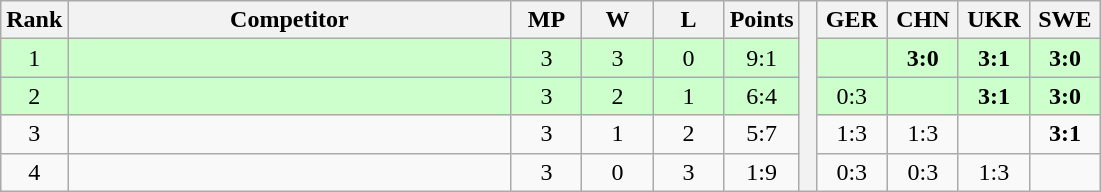<table class="wikitable" style="text-align:center">
<tr>
<th>Rank</th>
<th style="width:18em">Competitor</th>
<th style="width:2.5em">MP</th>
<th style="width:2.5em">W</th>
<th style="width:2.5em">L</th>
<th>Points</th>
<th rowspan="5"> </th>
<th style="width:2.5em">GER</th>
<th style="width:2.5em">CHN</th>
<th style="width:2.5em">UKR</th>
<th style="width:2.5em">SWE</th>
</tr>
<tr style="background:#cfc;">
<td>1</td>
<td style="text-align:left"></td>
<td>3</td>
<td>3</td>
<td>0</td>
<td>9:1</td>
<td></td>
<td><strong>3:0</strong></td>
<td><strong>3:1</strong></td>
<td><strong>3:0</strong></td>
</tr>
<tr style="background:#cfc;">
<td>2</td>
<td style="text-align:left"></td>
<td>3</td>
<td>2</td>
<td>1</td>
<td>6:4</td>
<td>0:3</td>
<td></td>
<td><strong>3:1</strong></td>
<td><strong>3:0</strong></td>
</tr>
<tr>
<td>3</td>
<td style="text-align:left"></td>
<td>3</td>
<td>1</td>
<td>2</td>
<td>5:7</td>
<td>1:3</td>
<td>1:3</td>
<td></td>
<td><strong>3:1</strong></td>
</tr>
<tr>
<td>4</td>
<td style="text-align:left"></td>
<td>3</td>
<td>0</td>
<td>3</td>
<td>1:9</td>
<td>0:3</td>
<td>0:3</td>
<td>1:3</td>
<td></td>
</tr>
</table>
